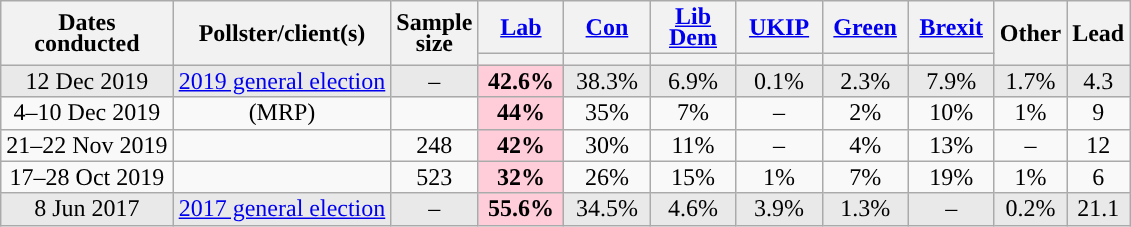<table class="wikitable sortable mw-datatable" style="text-align:center;line-height:14px;">
<tr>
<th rowspan="2">Dates<br>conducted</th>
<th rowspan="2">Pollster/client(s)</th>
<th data-sort-type="number" rowspan="2">Sample<br>size</th>
<th class="unsortable" style="width:50px;"><a href='#'>Lab</a></th>
<th class="unsortable" style="width:50px;"><a href='#'>Con</a></th>
<th class="unsortable" style="width:50px;"><a href='#'>Lib Dem</a></th>
<th class="unsortable" style="width:50px;"><a href='#'>UKIP</a></th>
<th class="unsortable" style="width:50px;"><a href='#'>Green</a></th>
<th class="unsortable" style="width:50px;"><a href='#'>Brexit</a></th>
<th class="unsortable" rowspan="2">Other</th>
<th data-sort-type="number" rowspan="2">Lead</th>
</tr>
<tr>
<th data-sort-type="number" style="background:"></th>
<th data-sort-type="number" style="background:"></th>
<th data-sort-type="number" style="background:"></th>
<th data-sort-type="number" style="background:"></th>
<th data-sort-type="number" style="background:"></th>
<th data-sort-type="number" style="background:"></th>
</tr>
<tr style="background:#E9E9E9;">
<td data-sort-value="2017-06-08">12 Dec 2019</td>
<td><a href='#'>2019 general election</a></td>
<td>–</td>
<td style="background:#FFCCD9;"><strong>42.6%</strong></td>
<td>38.3%</td>
<td>6.9%</td>
<td>0.1%</td>
<td>2.3%</td>
<td>7.9%</td>
<td>1.7%</td>
<td style="background:">4.3</td>
</tr>
<tr>
<td data-sort-value="2019-12-10">4–10 Dec 2019</td>
<td> (MRP)</td>
<td></td>
<td style="background:#FFCCD9;"><strong>44%</strong></td>
<td>35%</td>
<td>7%</td>
<td>–</td>
<td>2%</td>
<td>10%</td>
<td>1%</td>
<td style="background:">9</td>
</tr>
<tr>
<td data-sort-value="2019-11-22">21–22 Nov 2019</td>
<td></td>
<td>248</td>
<td style="background:#FFCCD9;"><strong>42%</strong></td>
<td>30%</td>
<td>11%</td>
<td>–</td>
<td>4%</td>
<td>13%</td>
<td>–</td>
<td style="background:">12</td>
</tr>
<tr>
<td data-sort-value="2019-10-28">17–28 Oct 2019</td>
<td></td>
<td>523</td>
<td style="background:#FFCCD9;"><strong>32%</strong></td>
<td>26%</td>
<td>15%</td>
<td>1%</td>
<td>7%</td>
<td>19%</td>
<td>1%</td>
<td style="background:">6</td>
</tr>
<tr style="background:#E9E9E9;">
<td data-sort-value="2017-06-08">8 Jun 2017</td>
<td><a href='#'>2017 general election</a></td>
<td>–</td>
<td style="background:#FFCCD9;"><strong>55.6%</strong></td>
<td>34.5%</td>
<td>4.6%</td>
<td>3.9%</td>
<td>1.3%</td>
<td>–</td>
<td>0.2%</td>
<td style="background:">21.1</td>
</tr>
</table>
